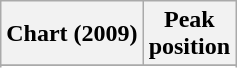<table class="wikitable sortable plainrowheaders" style="text-align:center">
<tr>
<th scope="col">Chart (2009)</th>
<th scope="col">Peak<br> position</th>
</tr>
<tr>
</tr>
<tr>
</tr>
<tr>
</tr>
<tr>
</tr>
</table>
